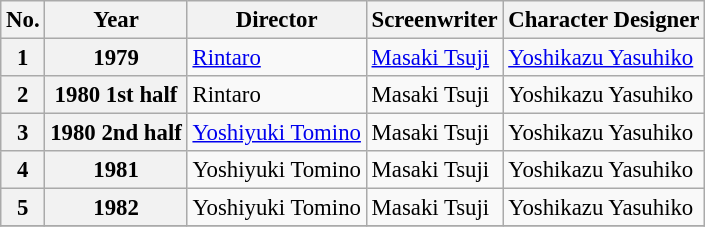<table class="wikitable" style="font-size: 95%;">
<tr>
<th>No.</th>
<th>Year</th>
<th>Director</th>
<th>Screenwriter</th>
<th>Character Designer</th>
</tr>
<tr>
<th>1</th>
<th>1979</th>
<td><a href='#'>Rintaro</a></td>
<td><a href='#'>Masaki Tsuji</a></td>
<td><a href='#'>Yoshikazu Yasuhiko</a></td>
</tr>
<tr>
<th>2</th>
<th>1980 1st half</th>
<td>Rintaro</td>
<td>Masaki Tsuji</td>
<td>Yoshikazu Yasuhiko</td>
</tr>
<tr>
<th>3</th>
<th>1980 2nd half</th>
<td><a href='#'>Yoshiyuki Tomino</a></td>
<td>Masaki Tsuji</td>
<td>Yoshikazu Yasuhiko</td>
</tr>
<tr>
<th>4</th>
<th>1981</th>
<td>Yoshiyuki Tomino</td>
<td>Masaki Tsuji</td>
<td>Yoshikazu Yasuhiko</td>
</tr>
<tr>
<th>5</th>
<th>1982</th>
<td>Yoshiyuki Tomino</td>
<td>Masaki Tsuji</td>
<td>Yoshikazu Yasuhiko</td>
</tr>
<tr>
</tr>
</table>
